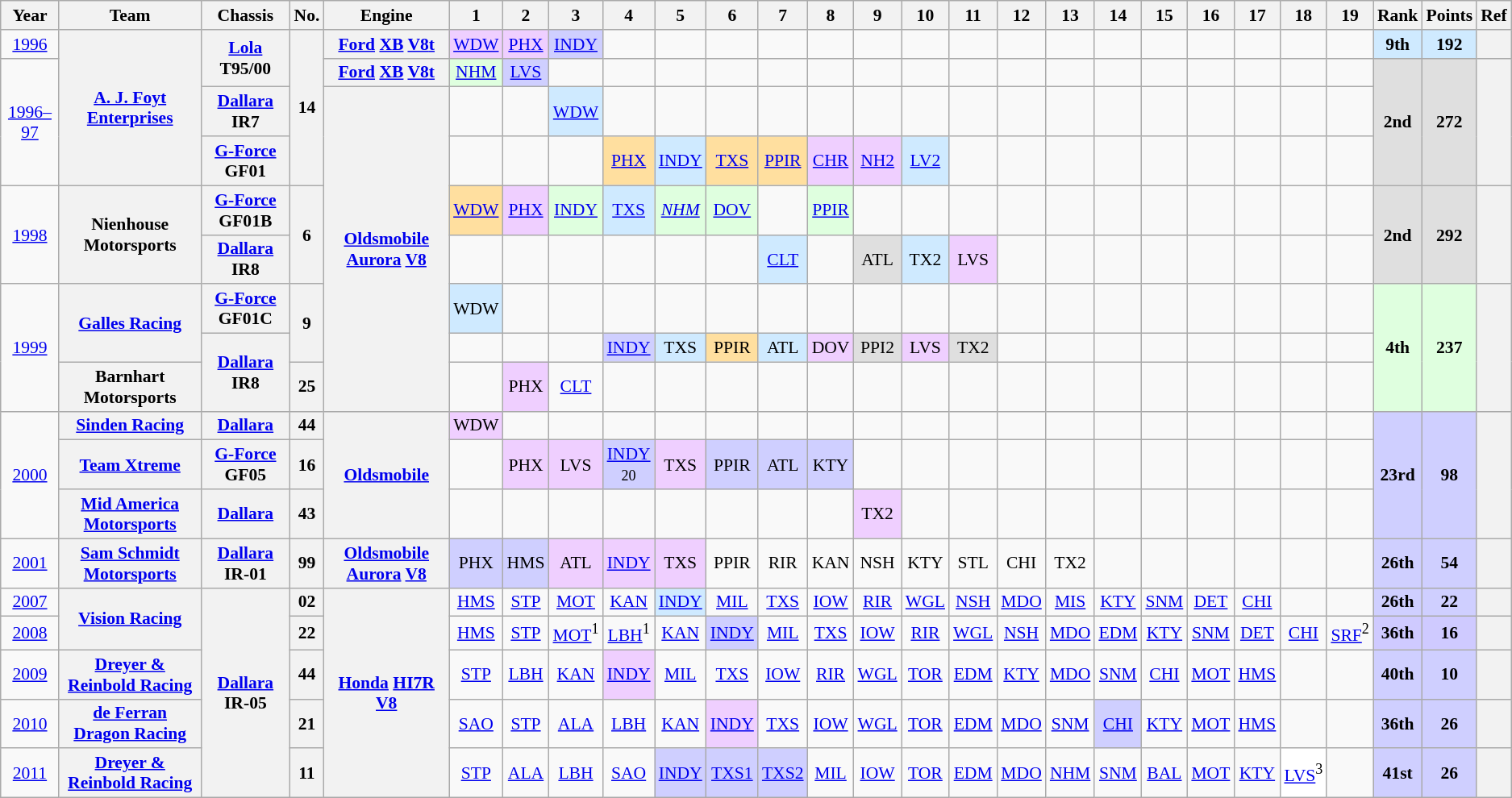<table class="wikitable" style="text-align:center; font-size:90%">
<tr>
<th>Year</th>
<th>Team</th>
<th>Chassis</th>
<th>No.</th>
<th>Engine</th>
<th>1</th>
<th>2</th>
<th>3</th>
<th>4</th>
<th>5</th>
<th>6</th>
<th>7</th>
<th>8</th>
<th>9</th>
<th>10</th>
<th>11</th>
<th>12</th>
<th>13</th>
<th>14</th>
<th>15</th>
<th>16</th>
<th>17</th>
<th>18</th>
<th>19</th>
<th>Rank</th>
<th>Points</th>
<th>Ref</th>
</tr>
<tr>
<td><a href='#'>1996</a></td>
<th rowspan=4><a href='#'>A. J. Foyt Enterprises</a></th>
<th rowspan=2><a href='#'>Lola</a> T95/00</th>
<th rowspan=4>14</th>
<th><a href='#'>Ford</a> <a href='#'>XB</a> <a href='#'>V8</a><a href='#'>t</a></th>
<td style="background:#EFCFFF;"><a href='#'>WDW</a><br></td>
<td style="background:#EFCFFF;"><a href='#'>PHX</a><br></td>
<td style="background:#CFCFFF;"><a href='#'>INDY</a><br></td>
<td></td>
<td></td>
<td></td>
<td></td>
<td></td>
<td></td>
<td></td>
<td></td>
<td></td>
<td></td>
<td></td>
<td></td>
<td></td>
<td></td>
<td></td>
<td></td>
<th style="background:#CFEAFF;"><strong>9th</strong></th>
<th style="background:#CFEAFF;"><strong>192</strong></th>
<th></th>
</tr>
<tr>
<td rowspan=3><a href='#'>1996–97</a></td>
<th><a href='#'>Ford</a> <a href='#'>XB</a> <a href='#'>V8</a><a href='#'>t</a></th>
<td style="background:#DFFFDF;"><a href='#'>NHM</a><br></td>
<td style="background:#CFCFFF;"><a href='#'>LVS</a><br></td>
<td></td>
<td></td>
<td></td>
<td></td>
<td></td>
<td></td>
<td></td>
<td></td>
<td></td>
<td></td>
<td></td>
<td></td>
<td></td>
<td></td>
<td></td>
<td></td>
<td></td>
<th rowspan=3 style="background:#dfdfdf;"><strong>2nd</strong></th>
<th rowspan=3 style="background:#dfdfdf;"><strong>272</strong></th>
<th rowspan=3></th>
</tr>
<tr>
<th><a href='#'>Dallara</a> IR7</th>
<th rowspan=7><a href='#'>Oldsmobile</a> <a href='#'>Aurora</a> <a href='#'>V8</a></th>
<td></td>
<td></td>
<td style="background:#CFEAFF;"><a href='#'>WDW</a><br></td>
<td></td>
<td></td>
<td></td>
<td></td>
<td></td>
<td></td>
<td></td>
<td></td>
<td></td>
<td></td>
<td></td>
<td></td>
<td></td>
<td></td>
<td></td>
<td></td>
</tr>
<tr>
<th><a href='#'>G-Force</a> GF01</th>
<td></td>
<td></td>
<td></td>
<td style="background:#FFDF9F;"><a href='#'>PHX</a><br></td>
<td style="background:#CFEAFF;"><a href='#'>INDY</a><br></td>
<td style="background:#FFDF9F;"><a href='#'>TXS</a><br></td>
<td style="background:#FFDF9F;"><a href='#'>PPIR</a><br></td>
<td style="background:#EFCFFF;"><a href='#'>CHR</a><br></td>
<td style="background:#EFCFFF;"><a href='#'>NH2</a><br></td>
<td style="background:#CFEAFF;"><a href='#'>LV2</a><br></td>
<td></td>
<td></td>
<td></td>
<td></td>
<td></td>
<td></td>
<td></td>
<td></td>
<td></td>
</tr>
<tr>
<td rowspan=2><a href='#'>1998</a></td>
<th rowspan=2>Nienhouse Motorsports</th>
<th><a href='#'>G-Force</a> GF01B</th>
<th rowspan=2>6</th>
<td style="background:#FFDF9F;"><a href='#'>WDW</a><br></td>
<td style="background:#EFCFFF;"><a href='#'>PHX</a><br></td>
<td style="background:#DFFFDF;"><a href='#'>INDY</a><br></td>
<td style="background:#CFEAFF;"><a href='#'>TXS</a><br></td>
<td style="background:#DFFFDF;"><em><a href='#'>NHM</a></em><br></td>
<td style="background:#DFFFDF;"><a href='#'>DOV</a><br></td>
<td></td>
<td style="background:#DFFFDF;"><a href='#'>PPIR</a><br></td>
<td></td>
<td></td>
<td></td>
<td></td>
<td></td>
<td></td>
<td></td>
<td></td>
<td></td>
<td></td>
<td></td>
<th rowspan=2 style="background:#DFDFDF;"><strong>2nd</strong></th>
<th rowspan=2 style="background:#DFDFDF;"><strong>292</strong></th>
<th rowspan=2></th>
</tr>
<tr>
<th><a href='#'>Dallara</a> IR8</th>
<td></td>
<td></td>
<td></td>
<td></td>
<td></td>
<td></td>
<td style="background:#CFEAFF;"><a href='#'>CLT</a><br></td>
<td></td>
<td style="background:#DFDFDF;">ATL<br></td>
<td style="background:#CFEAFF;">TX2<br></td>
<td style="background:#EFCFFF;">LVS<br></td>
<td></td>
<td></td>
<td></td>
<td></td>
<td></td>
<td></td>
<td></td>
<td></td>
</tr>
<tr>
<td rowspan=3><a href='#'>1999</a></td>
<th rowspan=2><a href='#'>Galles Racing</a></th>
<th><a href='#'>G-Force</a> GF01C</th>
<th rowspan=2>9</th>
<td style="background:#CFEAFF;">WDW<br></td>
<td></td>
<td></td>
<td></td>
<td></td>
<td></td>
<td></td>
<td></td>
<td></td>
<td></td>
<td></td>
<td></td>
<td></td>
<td></td>
<td></td>
<td></td>
<td></td>
<td></td>
<td></td>
<th rowspan=3 style="background:#DFFFDF;"><strong>4th</strong></th>
<th rowspan=3 style="background:#DFFFDF;"><strong>237</strong></th>
<th rowspan=3></th>
</tr>
<tr>
<th rowspan=2><a href='#'>Dallara</a> IR8</th>
<td></td>
<td></td>
<td></td>
<td style="background:#CFCFFF;"><a href='#'>INDY</a><br></td>
<td style="background:#CFEAFF;">TXS<br></td>
<td style="background:#FFDF9F;">PPIR<br></td>
<td style="background:#CFEAFF;">ATL<br></td>
<td style="background:#EFCFFF;">DOV<br></td>
<td style="background:#DFDFDF;">PPI2<br></td>
<td style="background:#EFCFFF;">LVS<br></td>
<td style="background:#DFDFDF;">TX2<br></td>
<td></td>
<td></td>
<td></td>
<td></td>
<td></td>
<td></td>
<td></td>
<td></td>
</tr>
<tr>
<th>Barnhart Motorsports</th>
<th>25</th>
<td></td>
<td style="background:#EFCFFF;">PHX<br></td>
<td><a href='#'>CLT</a><br></td>
<td></td>
<td></td>
<td></td>
<td></td>
<td></td>
<td></td>
<td></td>
<td></td>
<td></td>
<td></td>
<td></td>
<td></td>
<td></td>
<td></td>
<td></td>
<td></td>
</tr>
<tr>
<td rowspan=3><a href='#'>2000</a></td>
<th rowspan=1><a href='#'>Sinden Racing</a></th>
<th><a href='#'>Dallara</a></th>
<th>44</th>
<th rowspan=3><a href='#'>Oldsmobile</a></th>
<td style="background:#EFCFFF;">WDW<br></td>
<td></td>
<td></td>
<td></td>
<td></td>
<td></td>
<td></td>
<td></td>
<td></td>
<td></td>
<td></td>
<td></td>
<td></td>
<td></td>
<td></td>
<td></td>
<td></td>
<td></td>
<td></td>
<th rowspan=3 style="background:#CFCFFF;"><strong>23rd</strong></th>
<th rowspan=3 style="background:#CFCFFF;"><strong>98</strong></th>
<th rowspan=3></th>
</tr>
<tr>
<th rowspan=1><a href='#'>Team Xtreme</a></th>
<th><a href='#'>G-Force</a> GF05</th>
<th>16</th>
<td></td>
<td style="background:#EFCFFF;">PHX<br></td>
<td style="background:#EFCFFF;">LVS<br></td>
<td style="background:#CFCFFF;"><a href='#'>INDY</a><br><small>20<br></small></td>
<td style="background:#EFCFFF;">TXS<br></td>
<td style="background:#CFCFFF;">PPIR<br></td>
<td style="background:#CFCFFF;">ATL<br></td>
<td style="background:#CFCFFF;">KTY<br></td>
<td></td>
<td></td>
<td></td>
<td></td>
<td></td>
<td></td>
<td></td>
<td></td>
<td></td>
<td></td>
<td></td>
</tr>
<tr>
<th rowspan=1><a href='#'>Mid America Motorsports</a></th>
<th><a href='#'>Dallara</a></th>
<th>43</th>
<td></td>
<td></td>
<td></td>
<td></td>
<td></td>
<td></td>
<td></td>
<td></td>
<td style="background:#EFCFFF;">TX2<br></td>
<td></td>
<td></td>
<td></td>
<td></td>
<td></td>
<td></td>
<td></td>
<td></td>
<td></td>
<td></td>
</tr>
<tr>
<td><a href='#'>2001</a></td>
<th><a href='#'>Sam Schmidt Motorsports</a></th>
<th><a href='#'>Dallara</a> IR-01</th>
<th>99</th>
<th><a href='#'>Oldsmobile</a> <a href='#'>Aurora</a> <a href='#'>V8</a></th>
<td style="background:#CFCFFF;">PHX<br></td>
<td style="background:#CFCFFF;">HMS<br></td>
<td style="background:#EFCFFF;">ATL<br></td>
<td style="background:#EFCFFF;"><a href='#'>INDY</a><br></td>
<td style="background:#EFCFFF;">TXS<br></td>
<td>PPIR</td>
<td>RIR</td>
<td>KAN</td>
<td>NSH</td>
<td>KTY</td>
<td>STL</td>
<td>CHI</td>
<td>TX2</td>
<td></td>
<td></td>
<td></td>
<td></td>
<td></td>
<td></td>
<th style="background:#CFCFFF;"><strong>26th</strong></th>
<th style="background:#CFCFFF;"><strong>54</strong></th>
<th></th>
</tr>
<tr>
<td><a href='#'>2007</a></td>
<th rowspan=2><a href='#'>Vision Racing</a></th>
<th rowspan=5><a href='#'>Dallara</a> IR-05</th>
<th>02</th>
<th rowspan=5><a href='#'>Honda</a> <a href='#'>HI7R</a> <a href='#'>V8</a></th>
<td><a href='#'>HMS</a></td>
<td><a href='#'>STP</a></td>
<td><a href='#'>MOT</a></td>
<td><a href='#'>KAN</a></td>
<td style="background:#CFEAFF;"><a href='#'>INDY</a><br></td>
<td><a href='#'>MIL</a></td>
<td><a href='#'>TXS</a></td>
<td><a href='#'>IOW</a></td>
<td><a href='#'>RIR</a></td>
<td><a href='#'>WGL</a></td>
<td><a href='#'>NSH</a></td>
<td><a href='#'>MDO</a></td>
<td><a href='#'>MIS</a></td>
<td><a href='#'>KTY</a></td>
<td><a href='#'>SNM</a></td>
<td><a href='#'>DET</a></td>
<td><a href='#'>CHI</a></td>
<td></td>
<td></td>
<th style="background:#CFCFFF;"><strong>26th</strong></th>
<th style="background:#CFCFFF;"><strong>22</strong></th>
<th></th>
</tr>
<tr>
<td><a href='#'>2008</a></td>
<th>22</th>
<td><a href='#'>HMS</a></td>
<td><a href='#'>STP</a></td>
<td><a href='#'>MOT</a><sup>1</sup></td>
<td><a href='#'>LBH</a><sup>1</sup></td>
<td><a href='#'>KAN</a></td>
<td style="background:#CFCFFF;"><a href='#'>INDY</a><br></td>
<td><a href='#'>MIL</a></td>
<td><a href='#'>TXS</a></td>
<td><a href='#'>IOW</a></td>
<td><a href='#'>RIR</a></td>
<td><a href='#'>WGL</a></td>
<td><a href='#'>NSH</a></td>
<td><a href='#'>MDO</a></td>
<td><a href='#'>EDM</a></td>
<td><a href='#'>KTY</a></td>
<td><a href='#'>SNM</a></td>
<td><a href='#'>DET</a></td>
<td><a href='#'>CHI</a></td>
<td><a href='#'>SRF</a><sup>2</sup></td>
<th style="background:#CFCAFF;"><strong>36th</strong></th>
<th style="background:#CFCAFF;"><strong>16</strong></th>
<th></th>
</tr>
<tr>
<td><a href='#'>2009</a></td>
<th><a href='#'>Dreyer & Reinbold Racing</a></th>
<th>44</th>
<td><a href='#'>STP</a></td>
<td><a href='#'>LBH</a></td>
<td><a href='#'>KAN</a></td>
<td style="background:#EFCFFF;"><a href='#'>INDY</a><br></td>
<td><a href='#'>MIL</a></td>
<td><a href='#'>TXS</a></td>
<td><a href='#'>IOW</a></td>
<td><a href='#'>RIR</a></td>
<td><a href='#'>WGL</a></td>
<td><a href='#'>TOR</a></td>
<td><a href='#'>EDM</a></td>
<td><a href='#'>KTY</a></td>
<td><a href='#'>MDO</a></td>
<td><a href='#'>SNM</a></td>
<td><a href='#'>CHI</a></td>
<td><a href='#'>MOT</a></td>
<td><a href='#'>HMS</a></td>
<td></td>
<td></td>
<th style="background:#CFCFFF;"><strong>40th</strong></th>
<th style="background:#CFCFFF;"><strong>10</strong></th>
<th></th>
</tr>
<tr>
<td><a href='#'>2010</a></td>
<th><a href='#'>de Ferran Dragon Racing</a></th>
<th>21</th>
<td><a href='#'>SAO</a></td>
<td><a href='#'>STP</a></td>
<td><a href='#'>ALA</a></td>
<td><a href='#'>LBH</a></td>
<td><a href='#'>KAN</a></td>
<td style="background:#EFCFFF;"><a href='#'>INDY</a><br></td>
<td><a href='#'>TXS</a></td>
<td><a href='#'>IOW</a></td>
<td><a href='#'>WGL</a></td>
<td><a href='#'>TOR</a></td>
<td><a href='#'>EDM</a></td>
<td><a href='#'>MDO</a></td>
<td><a href='#'>SNM</a></td>
<td style="background:#CFCFFF;"><a href='#'>CHI</a><br></td>
<td><a href='#'>KTY</a></td>
<td><a href='#'>MOT</a></td>
<td><a href='#'>HMS</a></td>
<td></td>
<td></td>
<th style="background:#CFCFFF;"><strong>36th</strong></th>
<th style="background:#CFCFFF;"><strong>26</strong></th>
<th></th>
</tr>
<tr>
<td><a href='#'>2011</a></td>
<th><a href='#'>Dreyer & Reinbold Racing</a></th>
<th>11</th>
<td><a href='#'>STP</a></td>
<td><a href='#'>ALA</a></td>
<td><a href='#'>LBH</a></td>
<td><a href='#'>SAO</a></td>
<td style="background:#CFCFFF;"><a href='#'>INDY</a><br></td>
<td style="background:#CFCFFF;"><a href='#'>TXS1</a><br></td>
<td style="background:#CFCFFF;"><a href='#'>TXS2</a><br></td>
<td><a href='#'>MIL</a></td>
<td><a href='#'>IOW</a></td>
<td><a href='#'>TOR</a></td>
<td><a href='#'>EDM</a></td>
<td><a href='#'>MDO</a></td>
<td><a href='#'>NHM</a></td>
<td><a href='#'>SNM</a></td>
<td><a href='#'>BAL</a></td>
<td><a href='#'>MOT</a></td>
<td><a href='#'>KTY</a></td>
<td style="background:#ffffff;"><a href='#'>LVS</a><sup>3</sup><br></td>
<td></td>
<th style="background:#CFCFFF;"><strong>41st</strong></th>
<th style="background:#CFCFFF;"><strong>26</strong></th>
<th></th>
</tr>
</table>
